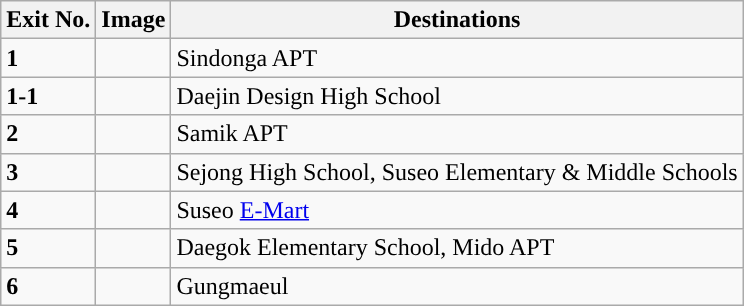<table class="wikitable">
<tr>
<th>Exit No.</th>
<th>Image</th>
<th>Destinations</th>
</tr>
<tr>
<td><span><strong>1</strong></span></td>
<td></td>
<td>Sindonga APT</td>
</tr>
<tr>
<td><span><strong>1-1</strong></span></td>
<td></td>
<td>Daejin Design High School</td>
</tr>
<tr>
<td><span><strong>2</strong></span></td>
<td></td>
<td>Samik APT</td>
</tr>
<tr>
<td><span><strong>3</strong></span></td>
<td></td>
<td>Sejong High School, Suseo Elementary & Middle Schools</td>
</tr>
<tr>
<td><span><strong>4</strong></span></td>
<td></td>
<td>Suseo <a href='#'>E-Mart</a></td>
</tr>
<tr>
<td><span><strong>5</strong></span></td>
<td></td>
<td>Daegok Elementary School, Mido APT</td>
</tr>
<tr>
<td><span><strong>6</strong></span></td>
<td></td>
<td>Gungmaeul</td>
</tr>
</table>
